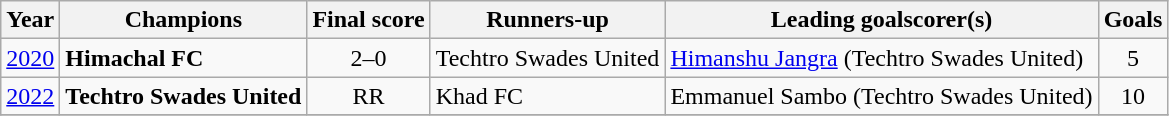<table class="wikitable">
<tr>
<th>Year</th>
<th>Champions</th>
<th>Final score</th>
<th>Runners-up</th>
<th>Leading goalscorer(s)</th>
<th>Goals</th>
</tr>
<tr>
<td align=center><a href='#'>2020</a></td>
<td><strong>Himachal FC</strong></td>
<td align=center>2–0</td>
<td>Techtro Swades United</td>
<td> <a href='#'>Himanshu Jangra</a> (Techtro Swades United)</td>
<td align=center>5</td>
</tr>
<tr>
<td align=center><a href='#'>2022</a></td>
<td><strong>Techtro Swades United</strong></td>
<td align=center>RR</td>
<td>Khad FC</td>
<td> Emmanuel Sambo (Techtro Swades United)</td>
<td align=center>10</td>
</tr>
<tr>
</tr>
</table>
